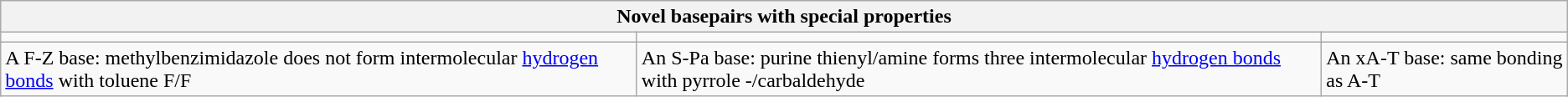<table class="wikitable">
<tr>
<th colspan=3>Novel basepairs with special properties</th>
</tr>
<tr>
<td></td>
<td></td>
<td></td>
</tr>
<tr>
<td>A F-Z base: methylbenzimidazole does not form intermolecular <a href='#'>hydrogen bonds</a> with toluene F/F</td>
<td>An S-Pa base: purine thienyl/amine forms three intermolecular <a href='#'>hydrogen bonds</a> with pyrrole -/carbaldehyde</td>
<td>An xA-T base: same bonding as A-T</td>
</tr>
</table>
